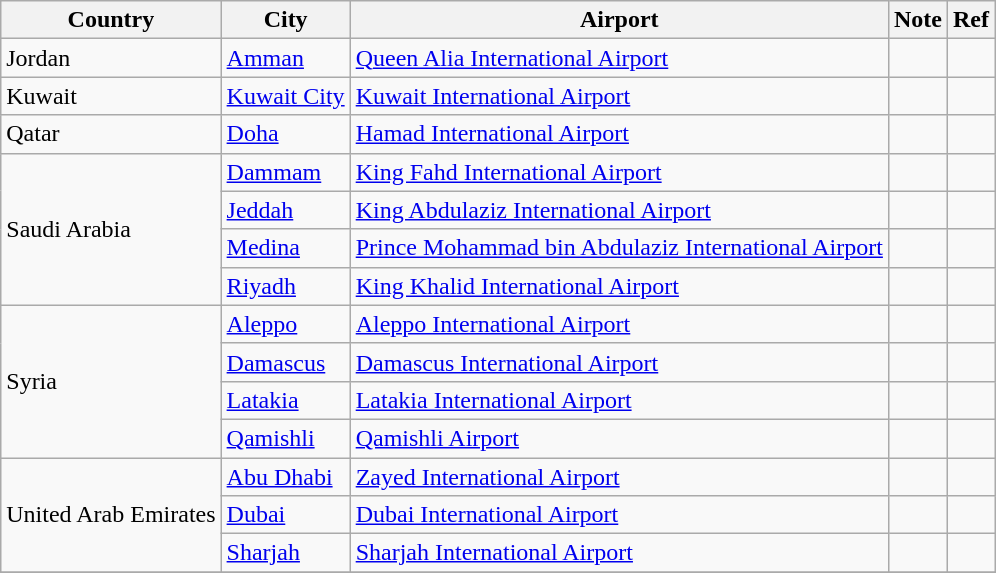<table class="sortable wikitable">
<tr>
<th>Country</th>
<th>City</th>
<th>Airport</th>
<th>Note</th>
<th>Ref</th>
</tr>
<tr>
<td>Jordan</td>
<td><a href='#'>Amman</a></td>
<td><a href='#'>Queen Alia International Airport</a></td>
<td></td>
<td align=center></td>
</tr>
<tr>
<td>Kuwait</td>
<td><a href='#'>Kuwait City</a></td>
<td><a href='#'>Kuwait International Airport</a></td>
<td></td>
<td align=center></td>
</tr>
<tr>
<td>Qatar</td>
<td><a href='#'>Doha</a></td>
<td><a href='#'>Hamad International Airport</a></td>
<td align=center></td>
<td align=center></td>
</tr>
<tr>
<td rowspan="4">Saudi Arabia</td>
<td><a href='#'>Dammam</a></td>
<td><a href='#'>King Fahd International Airport</a></td>
<td></td>
<td align=center></td>
</tr>
<tr>
<td><a href='#'>Jeddah</a></td>
<td><a href='#'>King Abdulaziz International Airport</a></td>
<td></td>
<td align=center></td>
</tr>
<tr>
<td><a href='#'>Medina</a></td>
<td><a href='#'>Prince Mohammad bin Abdulaziz International Airport</a></td>
<td></td>
<td align=center></td>
</tr>
<tr>
<td><a href='#'>Riyadh</a></td>
<td><a href='#'>King Khalid International Airport</a></td>
<td></td>
<td align=center></td>
</tr>
<tr>
<td rowspan="4">Syria</td>
<td><a href='#'>Aleppo</a></td>
<td><a href='#'>Aleppo International Airport</a></td>
<td></td>
<td align=center></td>
</tr>
<tr>
<td><a href='#'>Damascus</a></td>
<td><a href='#'>Damascus International Airport</a></td>
<td></td>
<td align=center></td>
</tr>
<tr>
<td><a href='#'>Latakia</a></td>
<td><a href='#'>Latakia International Airport</a></td>
<td></td>
<td align=center></td>
</tr>
<tr>
<td><a href='#'>Qamishli</a></td>
<td><a href='#'>Qamishli Airport</a></td>
<td></td>
<td align=center></td>
</tr>
<tr>
<td rowspan="3">United Arab Emirates</td>
<td><a href='#'>Abu Dhabi</a></td>
<td><a href='#'>Zayed International Airport</a></td>
<td></td>
<td align=center></td>
</tr>
<tr>
<td><a href='#'>Dubai</a></td>
<td><a href='#'>Dubai International Airport</a></td>
<td></td>
<td align=center></td>
</tr>
<tr>
<td><a href='#'>Sharjah</a></td>
<td><a href='#'>Sharjah International Airport</a></td>
<td></td>
<td align=center></td>
</tr>
<tr>
</tr>
</table>
